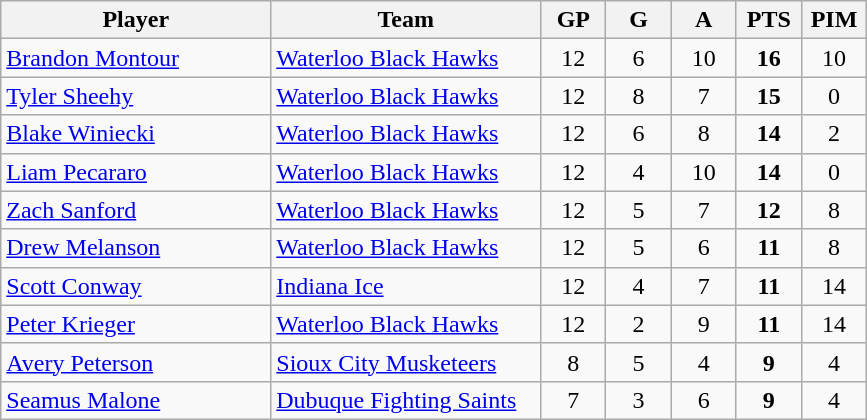<table class="wikitable" style="text-align:center">
<tr>
<th bgcolor="#DDDDFF" width="29%">Player</th>
<th bgcolor="#DDDDFF" width="29%">Team</th>
<th bgcolor="#DDDDFF" width="7%">GP</th>
<th bgcolor="#DDDDFF" width="7%">G</th>
<th bgcolor="#DDDDFF" width="7%">A</th>
<th bgcolor="#DDDDFF" width="7%">PTS</th>
<th bgcolor="#DDDDFF" width="7%">PIM</th>
</tr>
<tr>
<td align=left><a href='#'>Brandon Montour</a></td>
<td align=left><a href='#'>Waterloo Black Hawks</a></td>
<td>12</td>
<td>6</td>
<td>10</td>
<td><strong>16</strong></td>
<td>10</td>
</tr>
<tr>
<td align=left><a href='#'>Tyler Sheehy</a></td>
<td align=left><a href='#'>Waterloo Black Hawks</a></td>
<td>12</td>
<td>8</td>
<td>7</td>
<td><strong>15</strong></td>
<td>0</td>
</tr>
<tr>
<td align=left><a href='#'>Blake Winiecki</a></td>
<td align=left><a href='#'>Waterloo Black Hawks</a></td>
<td>12</td>
<td>6</td>
<td>8</td>
<td><strong>14</strong></td>
<td>2</td>
</tr>
<tr>
<td align=left><a href='#'>Liam Pecararo</a></td>
<td align=left><a href='#'>Waterloo Black Hawks</a></td>
<td>12</td>
<td>4</td>
<td>10</td>
<td><strong>14</strong></td>
<td>0</td>
</tr>
<tr>
<td align=left><a href='#'>Zach Sanford</a></td>
<td align=left><a href='#'>Waterloo Black Hawks</a></td>
<td>12</td>
<td>5</td>
<td>7</td>
<td><strong>12</strong></td>
<td>8</td>
</tr>
<tr>
<td align=left><a href='#'>Drew Melanson</a></td>
<td align=left><a href='#'>Waterloo Black Hawks</a></td>
<td>12</td>
<td>5</td>
<td>6</td>
<td><strong>11</strong></td>
<td>8</td>
</tr>
<tr>
<td align=left><a href='#'>Scott Conway</a></td>
<td align=left><a href='#'>Indiana Ice</a></td>
<td>12</td>
<td>4</td>
<td>7</td>
<td><strong>11</strong></td>
<td>14</td>
</tr>
<tr>
<td align=left><a href='#'>Peter Krieger</a></td>
<td align=left><a href='#'>Waterloo Black Hawks</a></td>
<td>12</td>
<td>2</td>
<td>9</td>
<td><strong>11</strong></td>
<td>14</td>
</tr>
<tr>
<td align=left><a href='#'>Avery Peterson</a></td>
<td align=left><a href='#'>Sioux City Musketeers</a></td>
<td>8</td>
<td>5</td>
<td>4</td>
<td><strong>9</strong></td>
<td>4</td>
</tr>
<tr>
<td align=left><a href='#'>Seamus Malone</a></td>
<td align=left><a href='#'>Dubuque Fighting Saints</a></td>
<td>7</td>
<td>3</td>
<td>6</td>
<td><strong>9</strong></td>
<td>4</td>
</tr>
</table>
